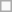<table class="wikitable">
<tr>
<td></td>
</tr>
</table>
